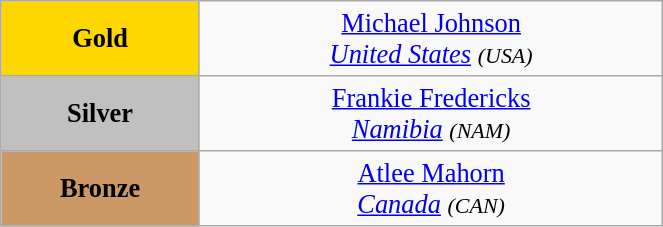<table class="wikitable" style=" text-align:center; font-size:110%;" width="35%">
<tr>
<td bgcolor="gold"><strong>Gold</strong></td>
<td> <a href='#'>Michael Johnson</a><br><em><a href='#'>United States</a> <small>(USA)</small></em></td>
</tr>
<tr>
<td bgcolor="silver"><strong>Silver</strong></td>
<td> <a href='#'>Frankie Fredericks</a><br><em><a href='#'>Namibia</a> <small>(NAM)</small></em></td>
</tr>
<tr>
<td bgcolor="CC9966"><strong>Bronze</strong></td>
<td> <a href='#'>Atlee Mahorn</a><br><em><a href='#'>Canada</a> <small>(CAN)</small></em></td>
</tr>
</table>
